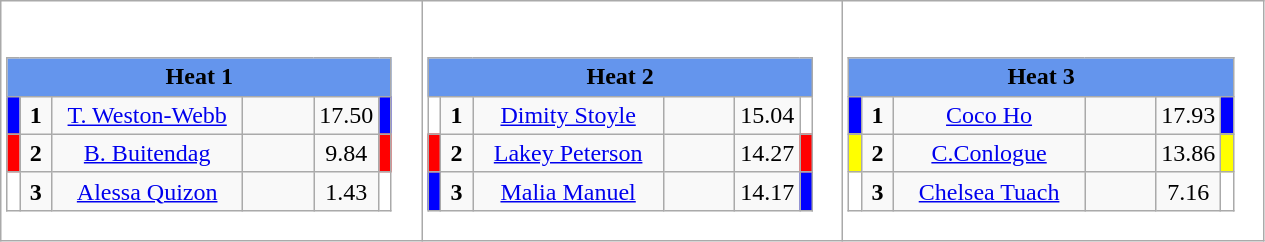<table class="wikitable" style="background:#fff;">
<tr>
<td><div><br><table class="wikitable">
<tr>
<td colspan="6"  style="text-align:center; background:#6495ed;"><strong>Heat 1</strong></td>
</tr>
<tr>
<td style="width:01px; background: #00f;"></td>
<td style="width:14px; text-align:center;"><strong>1</strong></td>
<td style="width:120px; text-align:center;"><a href='#'>T. Weston-Webb</a></td>
<td style="width:40px; text-align:center;"></td>
<td style="width:20px; text-align:center;">17.50</td>
<td style="width:01px; background: #00f;"></td>
</tr>
<tr>
<td style="width:01px; background: #f00;"></td>
<td style="width:14px; text-align:center;"><strong>2</strong></td>
<td style="width:120px; text-align:center;"><a href='#'>B. Buitendag</a></td>
<td style="width:40px; text-align:center;"></td>
<td style="width:20px; text-align:center;">9.84</td>
<td style="width:01px; background: #f00;"></td>
</tr>
<tr>
<td style="width:01px; background: #fff;"></td>
<td style="width:14px; text-align:center;"><strong>3</strong></td>
<td style="width:120px; text-align:center;"><a href='#'>Alessa Quizon</a></td>
<td style="width:40px; text-align:center;"></td>
<td style="width:20px; text-align:center;">1.43</td>
<td style="width:01px; background: #fff;"></td>
</tr>
</table>
</div></td>
<td><div><br><table class="wikitable">
<tr>
<td colspan="6"  style="text-align:center; background:#6495ed;"><strong>Heat 2</strong></td>
</tr>
<tr>
<td style="width:01px; background: #fff;"></td>
<td style="width:14px; text-align:center;"><strong>1</strong></td>
<td style="width:120px; text-align:center;"><a href='#'>Dimity Stoyle</a></td>
<td style="width:40px; text-align:center;"></td>
<td style="width:20px; text-align:center;">15.04</td>
<td style="width:01px; background: #fff;"></td>
</tr>
<tr>
<td style="width:01px; background: #f00;"></td>
<td style="width:14px; text-align:center;"><strong>2</strong></td>
<td style="width:120px; text-align:center;"><a href='#'>Lakey Peterson</a></td>
<td style="width:40px; text-align:center;"></td>
<td style="width:20px; text-align:center;">14.27</td>
<td style="width:01px; background: #f00;"></td>
</tr>
<tr>
<td style="width:01px; background: #00f;"></td>
<td style="width:14px; text-align:center;"><strong>3</strong></td>
<td style="width:120px; text-align:center;"><a href='#'>Malia Manuel</a></td>
<td style="width:40px; text-align:center;"></td>
<td style="width:20px; text-align:center;">14.17</td>
<td style="width:01px; background: #00f;"></td>
</tr>
</table>
</div></td>
<td><div><br><table class="wikitable">
<tr>
<td colspan="6"  style="text-align:center; background:#6495ed;"><strong>Heat 3</strong></td>
</tr>
<tr>
<td style="width:01px; background: #00f;"></td>
<td style="width:14px; text-align:center;"><strong>1</strong></td>
<td style="width:120px; text-align:center;"><a href='#'>Coco Ho</a></td>
<td style="width:40px; text-align:center;"></td>
<td style="width:20px; text-align:center;">17.93</td>
<td style="width:01px; background: #00f;"></td>
</tr>
<tr>
<td style="width:01px; background: #ff0;"></td>
<td style="width:14px; text-align:center;"><strong>2</strong></td>
<td style="width:120px; text-align:center;"><a href='#'>C.Conlogue</a></td>
<td style="width:40px; text-align:center;"></td>
<td style="width:20px; text-align:center;">13.86</td>
<td style="width:01px; background: #ff0;"></td>
</tr>
<tr>
<td style="width:01px; background: #fff;"></td>
<td style="width:14px; text-align:center;"><strong>3</strong></td>
<td style="width:120px; text-align:center;"><a href='#'>Chelsea Tuach</a></td>
<td style="width:40px; text-align:center;"></td>
<td style="width:20px; text-align:center;">7.16</td>
<td style="width:01px; background: #fff;"></td>
</tr>
</table>
</div></td>
</tr>
</table>
